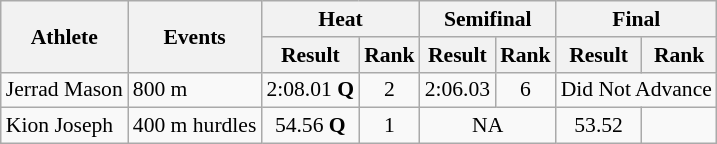<table class=wikitable style="font-size:90%">
<tr>
<th rowspan="2">Athlete</th>
<th rowspan="2">Events</th>
<th colspan="2">Heat</th>
<th colspan="2">Semifinal</th>
<th colspan="2">Final</th>
</tr>
<tr>
<th>Result</th>
<th>Rank</th>
<th>Result</th>
<th>Rank</th>
<th>Result</th>
<th>Rank</th>
</tr>
<tr>
<td>Jerrad Mason</td>
<td>800 m</td>
<td align=center>2:08.01 <strong>Q</strong></td>
<td align=center>2</td>
<td align=center>2:06.03</td>
<td align=center>6</td>
<td align=center colspan=2>Did Not Advance</td>
</tr>
<tr>
<td>Kion Joseph</td>
<td>400 m hurdles</td>
<td align=center>54.56 <strong>Q</strong></td>
<td align=center>1</td>
<td align=center colspan=2>NA</td>
<td align=center>53.52</td>
<td align=center></td>
</tr>
</table>
